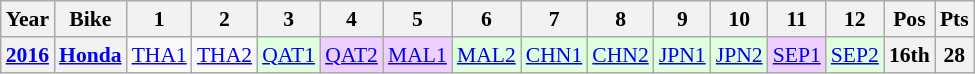<table class="wikitable" style="text-align:center; font-size:90%;">
<tr>
<th>Year</th>
<th>Bike</th>
<th>1</th>
<th>2</th>
<th>3</th>
<th>4</th>
<th>5</th>
<th>6</th>
<th>7</th>
<th>8</th>
<th>9</th>
<th>10</th>
<th>11</th>
<th>12</th>
<th>Pos</th>
<th>Pts</th>
</tr>
<tr>
<th><a href='#'>2016</a></th>
<th><a href='#'>Honda</a></th>
<td><a href='#'>THA1</a></td>
<td><a href='#'>THA2</a></td>
<td style="background:#dfffdf;"><a href='#'>QAT1</a><br></td>
<td style="background:#efcfff;"><a href='#'>QAT2</a><br></td>
<td style="background:#efcfff;"><a href='#'>MAL1</a><br></td>
<td style="background:#dfffdf;"><a href='#'>MAL2</a><br></td>
<td style="background:#dfffdf;"><a href='#'>CHN1</a><br></td>
<td style="background:#dfffdf;"><a href='#'>CHN2</a><br></td>
<td style="background:#dfffdf;"><a href='#'>JPN1</a><br></td>
<td style="background:#dfffdf;"><a href='#'>JPN2</a><br></td>
<td style="background:#efcfff;"><a href='#'>SEP1</a><br></td>
<td style="background:#dfffdf;"><a href='#'>SEP2</a><br></td>
<th>16th</th>
<th>28</th>
</tr>
</table>
